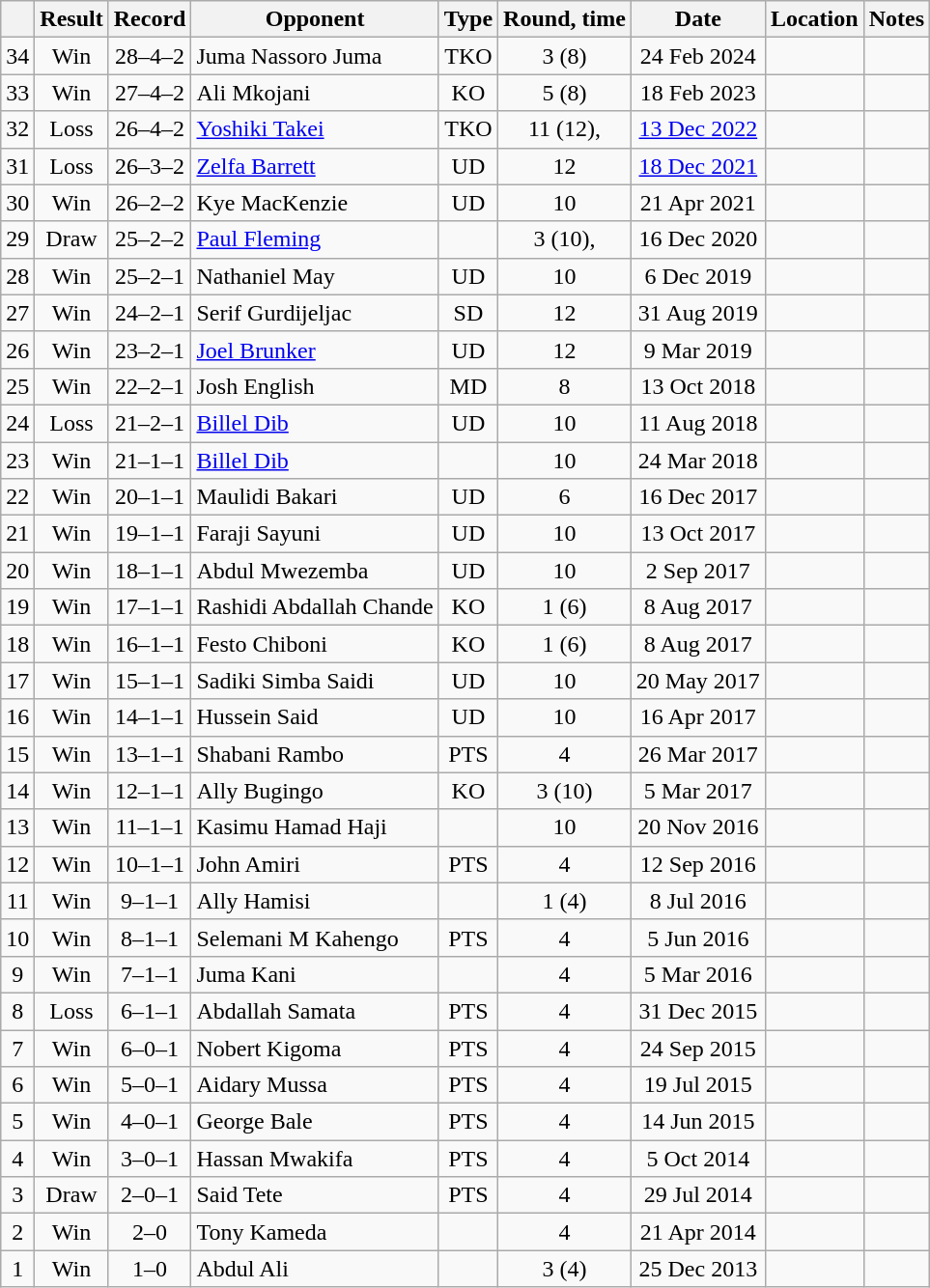<table class="wikitable" style="text-align:center">
<tr>
<th></th>
<th>Result</th>
<th>Record</th>
<th>Opponent</th>
<th>Type</th>
<th>Round, time</th>
<th>Date</th>
<th>Location</th>
<th>Notes</th>
</tr>
<tr>
<td>34</td>
<td>Win</td>
<td>28–4–2</td>
<td style="text-align:left;"> Juma Nassoro Juma</td>
<td>TKO</td>
<td>3 (8)</td>
<td>24 Feb 2024</td>
<td align=left> </td>
<td></td>
</tr>
<tr>
<td>33</td>
<td>Win</td>
<td>27–4–2</td>
<td style="text-align:left;"> Ali Mkojani</td>
<td>KO</td>
<td>5 (8)</td>
<td>18 Feb 2023</td>
<td align=left> </td>
<td></td>
</tr>
<tr>
<td>32</td>
<td>Loss</td>
<td>26–4–2</td>
<td style="text-align:left;"> <a href='#'>Yoshiki Takei</a></td>
<td>TKO</td>
<td>11 (12), </td>
<td><a href='#'>13 Dec 2022</a></td>
<td align=left> </td>
<td style="text-align:left;"></td>
</tr>
<tr>
<td>31</td>
<td>Loss</td>
<td>26–3–2</td>
<td align=left> <a href='#'>Zelfa Barrett</a></td>
<td>UD</td>
<td>12</td>
<td><a href='#'>18 Dec 2021</a></td>
<td align=left> </td>
<td></td>
</tr>
<tr>
<td>30</td>
<td>Win</td>
<td>26–2–2</td>
<td align=left> Kye MacKenzie</td>
<td>UD</td>
<td>10</td>
<td>21 Apr 2021</td>
<td align=left> </td>
<td align=left></td>
</tr>
<tr>
<td>29</td>
<td>Draw</td>
<td>25–2–2</td>
<td align=left> <a href='#'>Paul Fleming</a></td>
<td></td>
<td>3 (10), </td>
<td>16 Dec 2020</td>
<td align=left> </td>
<td align=left></td>
</tr>
<tr>
<td>28</td>
<td>Win</td>
<td>25–2–1</td>
<td align=left> Nathaniel May</td>
<td>UD</td>
<td>10</td>
<td>6 Dec 2019</td>
<td align=left> </td>
<td align=left></td>
</tr>
<tr>
<td>27</td>
<td>Win</td>
<td>24–2–1</td>
<td align=left> Serif Gurdijeljac</td>
<td>SD</td>
<td>12</td>
<td>31 Aug 2019</td>
<td align=left> </td>
<td align=left></td>
</tr>
<tr>
<td>26</td>
<td>Win</td>
<td>23–2–1</td>
<td align=left> <a href='#'>Joel Brunker</a></td>
<td>UD</td>
<td>12</td>
<td>9 Mar 2019</td>
<td align=left> </td>
<td align=left></td>
</tr>
<tr>
<td>25</td>
<td>Win</td>
<td>22–2–1</td>
<td align=left> Josh English</td>
<td>MD</td>
<td>8</td>
<td>13 Oct 2018</td>
<td align=left> </td>
<td align=left></td>
</tr>
<tr>
<td>24</td>
<td>Loss</td>
<td>21–2–1</td>
<td align=left> <a href='#'>Billel Dib</a></td>
<td>UD</td>
<td>10</td>
<td>11 Aug 2018</td>
<td align=left> </td>
<td align=left></td>
</tr>
<tr>
<td>23</td>
<td>Win</td>
<td>21–1–1</td>
<td align=left> <a href='#'>Billel Dib</a></td>
<td></td>
<td>10</td>
<td>24 Mar 2018</td>
<td align=left> </td>
<td align=left></td>
</tr>
<tr>
<td>22</td>
<td>Win</td>
<td>20–1–1</td>
<td align=left> Maulidi Bakari</td>
<td>UD</td>
<td>6</td>
<td>16 Dec 2017</td>
<td align=left> </td>
<td align=left></td>
</tr>
<tr>
<td>21</td>
<td>Win</td>
<td>19–1–1</td>
<td align=left> Faraji Sayuni</td>
<td>UD</td>
<td>10</td>
<td>13 Oct 2017</td>
<td align=left> </td>
<td align=left></td>
</tr>
<tr>
<td>20</td>
<td>Win</td>
<td>18–1–1</td>
<td align=left> Abdul Mwezemba</td>
<td>UD</td>
<td>10</td>
<td>2 Sep 2017</td>
<td align=left> </td>
<td align=left></td>
</tr>
<tr>
<td>19</td>
<td>Win</td>
<td>17–1–1</td>
<td align=left> Rashidi Abdallah Chande</td>
<td>KO</td>
<td>1 (6)</td>
<td>8 Aug 2017</td>
<td align=left> </td>
<td align=left></td>
</tr>
<tr>
<td>18</td>
<td>Win</td>
<td>16–1–1</td>
<td align=left> Festo Chiboni</td>
<td>KO</td>
<td>1 (6)</td>
<td>8 Aug 2017</td>
<td align=left> </td>
<td align=left></td>
</tr>
<tr>
<td>17</td>
<td>Win</td>
<td>15–1–1</td>
<td align=left> Sadiki Simba Saidi</td>
<td>UD</td>
<td>10</td>
<td>20 May 2017</td>
<td align=left> </td>
<td align=left></td>
</tr>
<tr>
<td>16</td>
<td>Win</td>
<td>14–1–1</td>
<td align=left> Hussein Said</td>
<td>UD</td>
<td>10</td>
<td>16 Apr 2017</td>
<td align=left> </td>
<td align=left></td>
</tr>
<tr>
<td>15</td>
<td>Win</td>
<td>13–1–1</td>
<td align=left> Shabani Rambo</td>
<td>PTS</td>
<td>4</td>
<td>26 Mar 2017</td>
<td align=left> </td>
<td align=left></td>
</tr>
<tr>
<td>14</td>
<td>Win</td>
<td>12–1–1</td>
<td align=left> Ally Bugingo</td>
<td>KO</td>
<td>3 (10)</td>
<td>5 Mar 2017</td>
<td align=left> </td>
<td align=left></td>
</tr>
<tr>
<td>13</td>
<td>Win</td>
<td>11–1–1</td>
<td align=left> Kasimu Hamad Haji</td>
<td></td>
<td>10</td>
<td>20 Nov 2016</td>
<td align=left> </td>
<td align=left></td>
</tr>
<tr>
<td>12</td>
<td>Win</td>
<td>10–1–1</td>
<td align=left> John Amiri</td>
<td>PTS</td>
<td>4</td>
<td>12 Sep 2016</td>
<td align=left> </td>
<td align=left></td>
</tr>
<tr>
<td>11</td>
<td>Win</td>
<td>9–1–1</td>
<td align=left> Ally Hamisi</td>
<td></td>
<td>1 (4)</td>
<td>8 Jul 2016</td>
<td align=left> </td>
<td align=left></td>
</tr>
<tr>
<td>10</td>
<td>Win</td>
<td>8–1–1</td>
<td align=left> Selemani M Kahengo</td>
<td>PTS</td>
<td>4</td>
<td>5 Jun 2016</td>
<td align=left> </td>
<td align=left></td>
</tr>
<tr>
<td>9</td>
<td>Win</td>
<td>7–1–1</td>
<td align=left> Juma Kani</td>
<td></td>
<td>4</td>
<td>5 Mar 2016</td>
<td align=left> </td>
<td align=left></td>
</tr>
<tr>
<td>8</td>
<td>Loss</td>
<td>6–1–1</td>
<td align=left> Abdallah Samata</td>
<td>PTS</td>
<td>4</td>
<td>31 Dec 2015</td>
<td align=left> </td>
<td align=left></td>
</tr>
<tr>
<td>7</td>
<td>Win</td>
<td>6–0–1</td>
<td align=left> Nobert Kigoma</td>
<td>PTS</td>
<td>4</td>
<td>24 Sep 2015</td>
<td align=left> </td>
<td align=left></td>
</tr>
<tr>
<td>6</td>
<td>Win</td>
<td>5–0–1</td>
<td align=left> Aidary Mussa</td>
<td>PTS</td>
<td>4</td>
<td>19 Jul 2015</td>
<td align=left> </td>
<td align=left></td>
</tr>
<tr>
<td>5</td>
<td>Win</td>
<td>4–0–1</td>
<td align=left> George Bale</td>
<td>PTS</td>
<td>4</td>
<td>14 Jun 2015</td>
<td align=left> </td>
<td align=left></td>
</tr>
<tr>
<td>4</td>
<td>Win</td>
<td>3–0–1</td>
<td align=left> Hassan Mwakifa</td>
<td>PTS</td>
<td>4</td>
<td>5 Oct 2014</td>
<td align=left> </td>
<td align=left></td>
</tr>
<tr>
<td>3</td>
<td>Draw</td>
<td>2–0–1</td>
<td align=left> Said Tete</td>
<td>PTS</td>
<td>4</td>
<td>29 Jul 2014</td>
<td align=left> </td>
<td align=left></td>
</tr>
<tr>
<td>2</td>
<td>Win</td>
<td>2–0</td>
<td align=left> Tony Kameda</td>
<td></td>
<td>4</td>
<td>21 Apr 2014</td>
<td align=left> </td>
<td align=left></td>
</tr>
<tr>
<td>1</td>
<td>Win</td>
<td>1–0</td>
<td align=left> Abdul Ali</td>
<td></td>
<td>3 (4)</td>
<td>25 Dec 2013</td>
<td align=left> </td>
<td align=left></td>
</tr>
</table>
